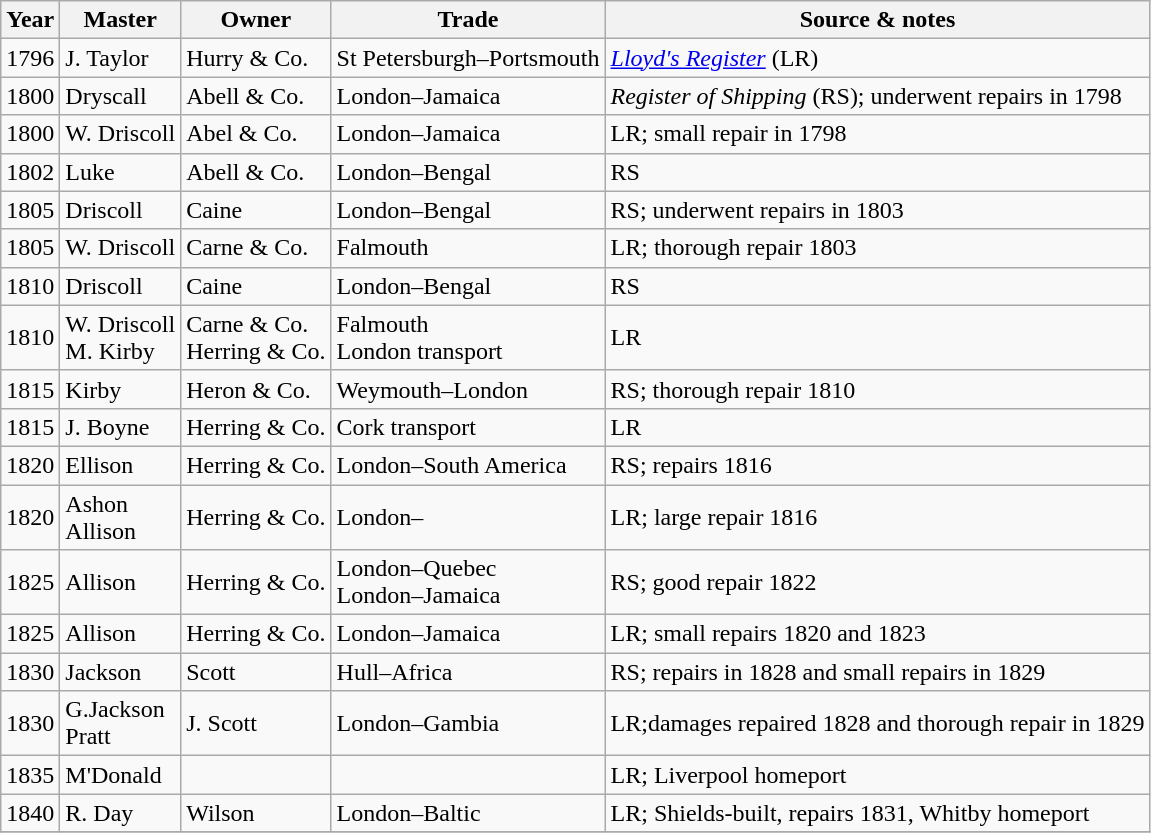<table class="sortable wikitable">
<tr>
<th>Year</th>
<th>Master</th>
<th>Owner</th>
<th>Trade</th>
<th>Source & notes</th>
</tr>
<tr>
<td>1796</td>
<td>J. Taylor</td>
<td>Hurry & Co.</td>
<td>St Petersburgh–Portsmouth</td>
<td><em><a href='#'>Lloyd's Register</a></em> (LR)</td>
</tr>
<tr>
<td>1800</td>
<td>Dryscall</td>
<td>Abell & Co.</td>
<td>London–Jamaica</td>
<td><em>Register of Shipping</em> (RS); underwent repairs in 1798</td>
</tr>
<tr>
<td>1800</td>
<td>W. Driscoll</td>
<td>Abel & Co.</td>
<td>London–Jamaica</td>
<td>LR; small repair in 1798</td>
</tr>
<tr>
<td>1802</td>
<td>Luke</td>
<td>Abell & Co.</td>
<td>London–Bengal</td>
<td>RS</td>
</tr>
<tr>
<td>1805</td>
<td>Driscoll</td>
<td>Caine</td>
<td>London–Bengal</td>
<td>RS; underwent repairs in 1803</td>
</tr>
<tr>
<td>1805</td>
<td>W. Driscoll</td>
<td>Carne & Co.</td>
<td>Falmouth</td>
<td>LR; thorough repair 1803</td>
</tr>
<tr>
<td>1810</td>
<td>Driscoll</td>
<td>Caine</td>
<td>London–Bengal</td>
<td>RS</td>
</tr>
<tr>
<td>1810</td>
<td>W. Driscoll<br>M. Kirby</td>
<td>Carne & Co.<br>Herring & Co.</td>
<td>Falmouth<br>London transport</td>
<td>LR</td>
</tr>
<tr>
<td>1815</td>
<td>Kirby</td>
<td>Heron & Co.</td>
<td>Weymouth–London</td>
<td>RS; thorough repair 1810</td>
</tr>
<tr>
<td>1815</td>
<td>J. Boyne</td>
<td>Herring & Co.</td>
<td>Cork transport</td>
<td>LR</td>
</tr>
<tr>
<td>1820</td>
<td>Ellison</td>
<td>Herring & Co.</td>
<td>London–South America</td>
<td>RS; repairs 1816</td>
</tr>
<tr>
<td>1820</td>
<td>Ashon<br>Allison</td>
<td>Herring & Co.</td>
<td>London–<a href='#'></a></td>
<td>LR; large repair 1816</td>
</tr>
<tr>
<td>1825</td>
<td>Allison</td>
<td>Herring & Co.</td>
<td>London–Quebec<br>London–Jamaica</td>
<td>RS; good repair 1822</td>
</tr>
<tr>
<td>1825</td>
<td>Allison</td>
<td>Herring & Co.</td>
<td>London–Jamaica</td>
<td>LR; small repairs 1820 and 1823</td>
</tr>
<tr>
<td>1830</td>
<td>Jackson</td>
<td>Scott</td>
<td>Hull–Africa</td>
<td>RS; repairs in 1828 and small repairs in 1829</td>
</tr>
<tr>
<td>1830</td>
<td>G.Jackson<br>Pratt</td>
<td>J. Scott</td>
<td>London–Gambia</td>
<td>LR;damages repaired 1828 and thorough repair in 1829</td>
</tr>
<tr>
<td>1835</td>
<td>M'Donald</td>
<td></td>
<td></td>
<td>LR; Liverpool homeport</td>
</tr>
<tr>
<td>1840</td>
<td>R. Day</td>
<td>Wilson</td>
<td>London–Baltic</td>
<td>LR; Shields-built, repairs 1831, Whitby homeport</td>
</tr>
<tr>
</tr>
</table>
